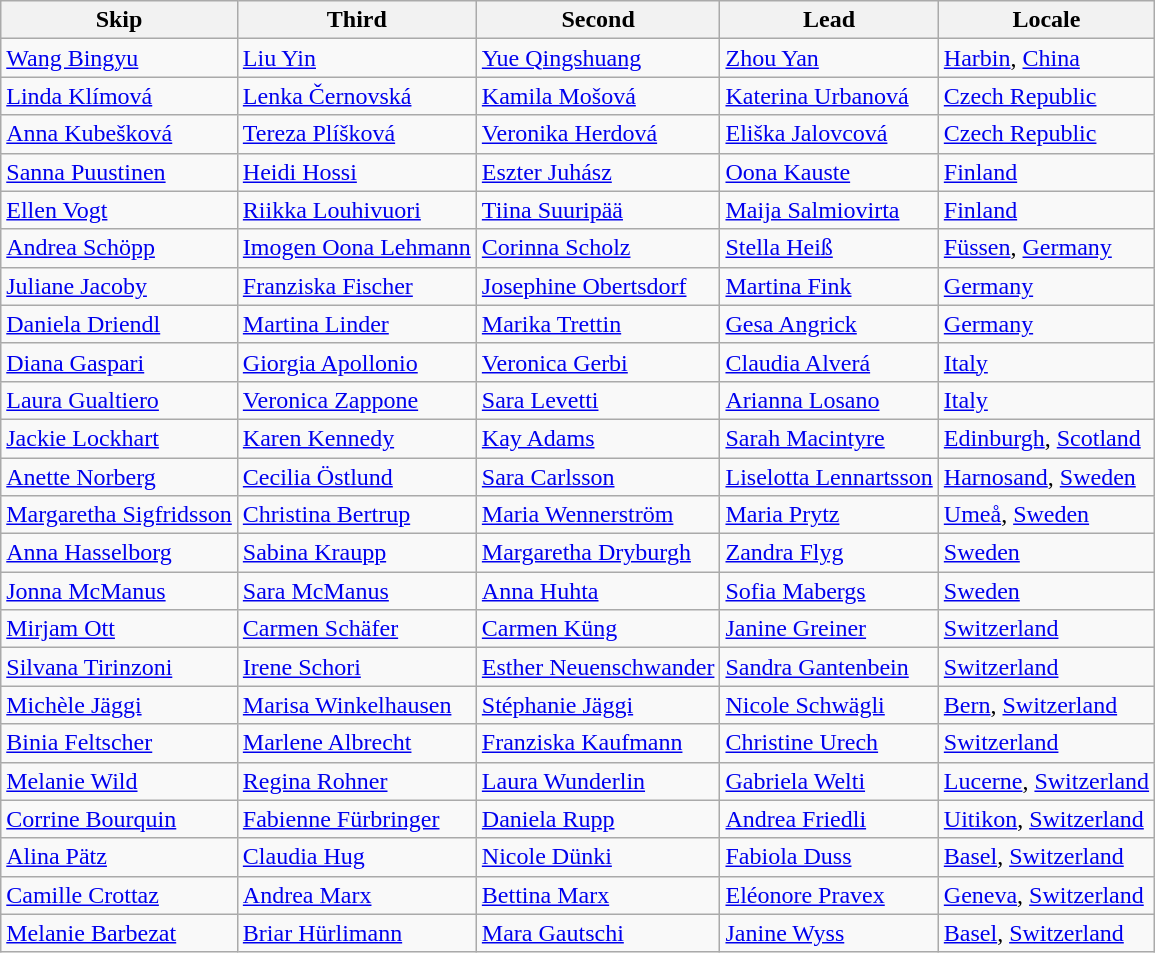<table class=wikitable>
<tr>
<th>Skip</th>
<th>Third</th>
<th>Second</th>
<th>Lead</th>
<th>Locale</th>
</tr>
<tr>
<td><a href='#'>Wang Bingyu</a></td>
<td><a href='#'>Liu Yin</a></td>
<td><a href='#'>Yue Qingshuang</a></td>
<td><a href='#'>Zhou Yan</a></td>
<td> <a href='#'>Harbin</a>, <a href='#'>China</a></td>
</tr>
<tr>
<td><a href='#'>Linda Klímová</a></td>
<td><a href='#'>Lenka Černovská</a></td>
<td><a href='#'>Kamila Mošová</a></td>
<td><a href='#'>Katerina Urbanová</a></td>
<td> <a href='#'>Czech Republic</a></td>
</tr>
<tr>
<td><a href='#'>Anna Kubešková</a></td>
<td><a href='#'>Tereza Plíšková</a></td>
<td><a href='#'>Veronika Herdová</a></td>
<td><a href='#'>Eliška Jalovcová</a></td>
<td> <a href='#'>Czech Republic</a></td>
</tr>
<tr>
<td><a href='#'>Sanna Puustinen</a></td>
<td><a href='#'>Heidi Hossi</a></td>
<td><a href='#'>Eszter Juhász</a></td>
<td><a href='#'>Oona Kauste</a></td>
<td> <a href='#'>Finland</a></td>
</tr>
<tr>
<td><a href='#'>Ellen Vogt</a></td>
<td><a href='#'>Riikka Louhivuori</a></td>
<td><a href='#'>Tiina Suuripää</a></td>
<td><a href='#'>Maija Salmiovirta</a></td>
<td> <a href='#'>Finland</a></td>
</tr>
<tr>
<td><a href='#'>Andrea Schöpp</a></td>
<td><a href='#'>Imogen Oona Lehmann</a></td>
<td><a href='#'>Corinna Scholz</a></td>
<td><a href='#'>Stella Heiß</a></td>
<td> <a href='#'>Füssen</a>, <a href='#'>Germany</a></td>
</tr>
<tr>
<td><a href='#'>Juliane Jacoby</a></td>
<td><a href='#'>Franziska Fischer</a></td>
<td><a href='#'>Josephine Obertsdorf</a></td>
<td><a href='#'>Martina Fink</a></td>
<td> <a href='#'>Germany</a></td>
</tr>
<tr>
<td><a href='#'>Daniela Driendl</a></td>
<td><a href='#'>Martina Linder</a></td>
<td><a href='#'>Marika Trettin</a></td>
<td><a href='#'>Gesa Angrick</a></td>
<td> <a href='#'>Germany</a></td>
</tr>
<tr>
<td><a href='#'>Diana Gaspari</a></td>
<td><a href='#'>Giorgia Apollonio</a></td>
<td><a href='#'>Veronica Gerbi</a></td>
<td><a href='#'>Claudia Alverá</a></td>
<td> <a href='#'>Italy</a></td>
</tr>
<tr>
<td><a href='#'>Laura Gualtiero</a></td>
<td><a href='#'>Veronica Zappone</a></td>
<td><a href='#'>Sara Levetti</a></td>
<td><a href='#'>Arianna Losano</a></td>
<td> <a href='#'>Italy</a></td>
</tr>
<tr>
<td><a href='#'>Jackie Lockhart</a></td>
<td><a href='#'>Karen Kennedy</a></td>
<td><a href='#'>Kay Adams</a></td>
<td><a href='#'>Sarah Macintyre</a></td>
<td> <a href='#'>Edinburgh</a>, <a href='#'>Scotland</a></td>
</tr>
<tr>
<td><a href='#'>Anette Norberg</a></td>
<td><a href='#'>Cecilia Östlund</a></td>
<td><a href='#'>Sara Carlsson</a></td>
<td><a href='#'>Liselotta Lennartsson</a></td>
<td> <a href='#'>Harnosand</a>, <a href='#'>Sweden</a></td>
</tr>
<tr>
<td><a href='#'>Margaretha Sigfridsson</a></td>
<td><a href='#'>Christina Bertrup</a></td>
<td><a href='#'>Maria Wennerström</a></td>
<td><a href='#'>Maria Prytz</a></td>
<td> <a href='#'>Umeå</a>, <a href='#'>Sweden</a></td>
</tr>
<tr>
<td><a href='#'>Anna Hasselborg</a></td>
<td><a href='#'>Sabina Kraupp</a></td>
<td><a href='#'>Margaretha Dryburgh</a></td>
<td><a href='#'>Zandra Flyg</a></td>
<td> <a href='#'>Sweden</a></td>
</tr>
<tr>
<td><a href='#'>Jonna McManus</a></td>
<td><a href='#'>Sara McManus</a></td>
<td><a href='#'>Anna Huhta</a></td>
<td><a href='#'>Sofia Mabergs</a></td>
<td> <a href='#'>Sweden</a></td>
</tr>
<tr>
<td><a href='#'>Mirjam Ott</a></td>
<td><a href='#'>Carmen Schäfer</a></td>
<td><a href='#'>Carmen Küng</a></td>
<td><a href='#'>Janine Greiner</a></td>
<td> <a href='#'>Switzerland</a></td>
</tr>
<tr>
<td><a href='#'>Silvana Tirinzoni</a></td>
<td><a href='#'>Irene Schori</a></td>
<td><a href='#'>Esther Neuenschwander</a></td>
<td><a href='#'>Sandra Gantenbein</a></td>
<td> <a href='#'>Switzerland</a></td>
</tr>
<tr>
<td><a href='#'>Michèle Jäggi</a></td>
<td><a href='#'>Marisa Winkelhausen</a></td>
<td><a href='#'>Stéphanie Jäggi</a></td>
<td><a href='#'>Nicole Schwägli</a></td>
<td> <a href='#'>Bern</a>, <a href='#'>Switzerland</a></td>
</tr>
<tr>
<td><a href='#'>Binia Feltscher</a></td>
<td><a href='#'>Marlene Albrecht</a></td>
<td><a href='#'>Franziska Kaufmann</a></td>
<td><a href='#'>Christine Urech</a></td>
<td> <a href='#'>Switzerland</a></td>
</tr>
<tr>
<td><a href='#'>Melanie Wild</a></td>
<td><a href='#'>Regina Rohner</a></td>
<td><a href='#'>Laura Wunderlin</a></td>
<td><a href='#'>Gabriela Welti</a></td>
<td> <a href='#'>Lucerne</a>, <a href='#'>Switzerland</a></td>
</tr>
<tr>
<td><a href='#'>Corrine Bourquin</a></td>
<td><a href='#'>Fabienne Fürbringer</a></td>
<td><a href='#'>Daniela Rupp</a></td>
<td><a href='#'>Andrea Friedli</a></td>
<td> <a href='#'>Uitikon</a>, <a href='#'>Switzerland</a></td>
</tr>
<tr>
<td><a href='#'>Alina Pätz</a></td>
<td><a href='#'>Claudia Hug</a></td>
<td><a href='#'>Nicole Dünki</a></td>
<td><a href='#'>Fabiola Duss</a></td>
<td> <a href='#'>Basel</a>, <a href='#'>Switzerland</a></td>
</tr>
<tr>
<td><a href='#'>Camille Crottaz</a></td>
<td><a href='#'>Andrea Marx</a></td>
<td><a href='#'>Bettina Marx</a></td>
<td><a href='#'>Eléonore Pravex</a></td>
<td> <a href='#'>Geneva</a>, <a href='#'>Switzerland</a></td>
</tr>
<tr>
<td><a href='#'>Melanie Barbezat</a></td>
<td><a href='#'>Briar Hürlimann</a></td>
<td><a href='#'>Mara Gautschi</a></td>
<td><a href='#'>Janine Wyss</a></td>
<td> <a href='#'>Basel</a>, <a href='#'>Switzerland</a></td>
</tr>
</table>
